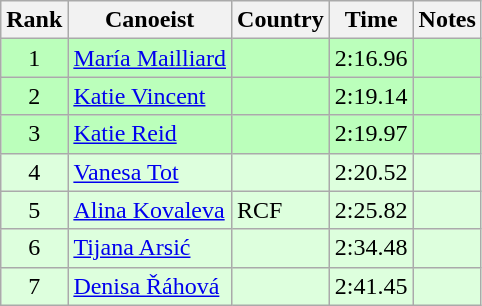<table class="wikitable" style="text-align:center">
<tr>
<th>Rank</th>
<th>Canoeist</th>
<th>Country</th>
<th>Time</th>
<th>Notes</th>
</tr>
<tr bgcolor=bbffbb>
<td>1</td>
<td align="left"><a href='#'>María Mailliard</a></td>
<td align="left"></td>
<td>2:16.96</td>
<td></td>
</tr>
<tr bgcolor=bbffbb>
<td>2</td>
<td align="left"><a href='#'>Katie Vincent</a></td>
<td align="left"></td>
<td>2:19.14</td>
<td></td>
</tr>
<tr bgcolor=bbffbb>
<td>3</td>
<td align="left"><a href='#'>Katie Reid</a></td>
<td align="left"></td>
<td>2:19.97</td>
<td></td>
</tr>
<tr bgcolor=ddffdd>
<td>4</td>
<td align="left"><a href='#'>Vanesa Tot</a></td>
<td align="left"></td>
<td>2:20.52</td>
<td></td>
</tr>
<tr bgcolor=ddffdd>
<td>5</td>
<td align="left"><a href='#'>Alina Kovaleva</a></td>
<td align="left"> RCF</td>
<td>2:25.82</td>
<td></td>
</tr>
<tr bgcolor=ddffdd>
<td>6</td>
<td align="left"><a href='#'>Tijana Arsić</a></td>
<td align="left"></td>
<td>2:34.48</td>
<td></td>
</tr>
<tr bgcolor=ddffdd>
<td>7</td>
<td align="left"><a href='#'>Denisa Řáhová</a></td>
<td align="left"></td>
<td>2:41.45</td>
<td></td>
</tr>
</table>
